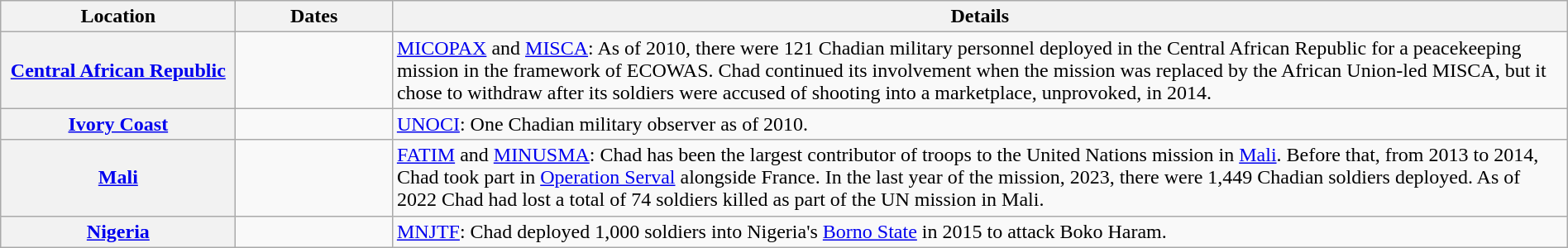<table class="wikitable" style="margin:auto; width:100%;">
<tr>
<th style="text-align:center; width:15%;">Location</th>
<th style="text-align:center; width:10%;">Dates</th>
<th style="text-align:center; width:75%;">Details</th>
</tr>
<tr>
<th><a href='#'>Central African Republic</a></th>
<td></td>
<td><a href='#'>MICOPAX</a> and <a href='#'>MISCA</a>: As of 2010, there were 121 Chadian military personnel deployed in the Central African Republic for a peacekeeping mission in the framework of ECOWAS. Chad continued its involvement when the mission was replaced by the African Union-led MISCA, but it chose to withdraw after its soldiers were accused of shooting into a marketplace, unprovoked, in 2014.</td>
</tr>
<tr>
<th><a href='#'>Ivory Coast</a></th>
<td></td>
<td><a href='#'>UNOCI</a>: One Chadian military observer as of 2010.</td>
</tr>
<tr>
<th><a href='#'>Mali</a></th>
<td></td>
<td><a href='#'>FATIM</a> and <a href='#'>MINUSMA</a>: Chad has been the largest contributor of troops to the United Nations mission in <a href='#'>Mali</a>. Before that, from 2013 to 2014, Chad took part in <a href='#'>Operation Serval</a> alongside France. In the last year of the mission, 2023, there were 1,449 Chadian soldiers deployed. As of 2022 Chad had lost a total of 74 soldiers killed as part of the UN mission in Mali.</td>
</tr>
<tr>
<th><a href='#'>Nigeria</a></th>
<td></td>
<td><a href='#'>MNJTF</a>: Chad deployed 1,000 soldiers into Nigeria's <a href='#'>Borno State</a> in 2015 to attack Boko Haram.</td>
</tr>
</table>
